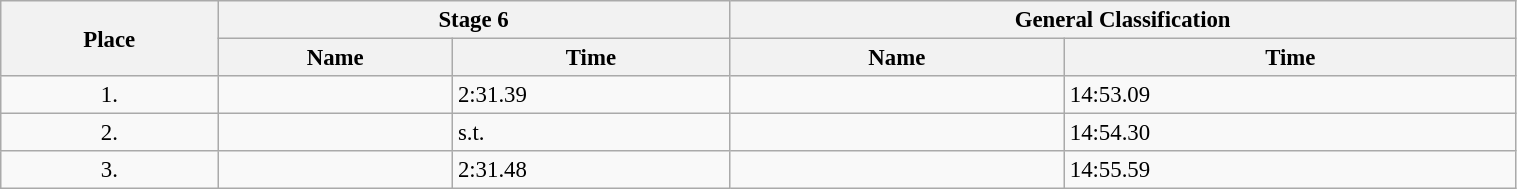<table class=wikitable style="font-size:95%" width="80%">
<tr>
<th rowspan="2">Place</th>
<th colspan="2">Stage 6</th>
<th colspan="2">General Classification</th>
</tr>
<tr>
<th>Name</th>
<th>Time</th>
<th>Name</th>
<th>Time</th>
</tr>
<tr>
<td align="center">1.</td>
<td></td>
<td>2:31.39</td>
<td></td>
<td>14:53.09</td>
</tr>
<tr>
<td align="center">2.</td>
<td></td>
<td>s.t.</td>
<td></td>
<td>14:54.30</td>
</tr>
<tr>
<td align="center">3.</td>
<td></td>
<td>2:31.48</td>
<td></td>
<td>14:55.59</td>
</tr>
</table>
